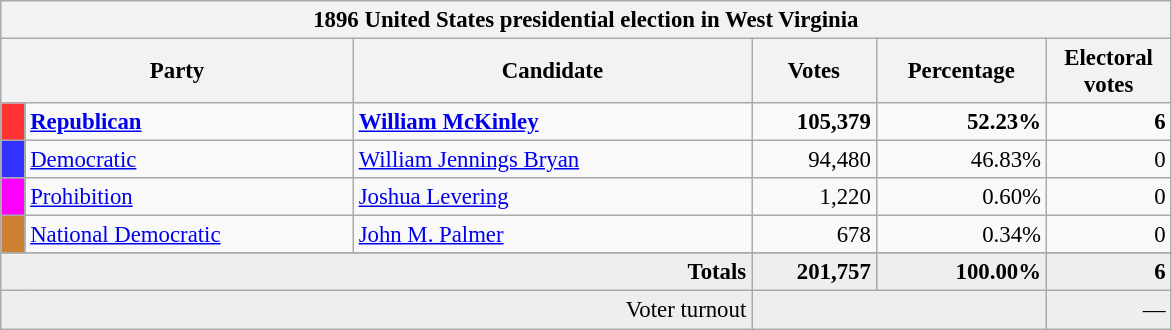<table class="wikitable" style="font-size: 95%;">
<tr>
<th colspan="6">1896 United States presidential election in West Virginia</th>
</tr>
<tr>
<th colspan="2" style="width: 15em">Party</th>
<th style="width: 17em">Candidate</th>
<th style="width: 5em">Votes</th>
<th style="width: 7em">Percentage</th>
<th style="width: 5em">Electoral votes</th>
</tr>
<tr>
<th style="background-color:#FF3333; width: 3px"></th>
<td style="width: 130px"><strong><a href='#'>Republican</a></strong></td>
<td><strong><a href='#'>William McKinley</a></strong></td>
<td align="right"><strong>105,379</strong></td>
<td align="right"><strong>52.23%</strong></td>
<td align="right"><strong>6</strong></td>
</tr>
<tr>
<th style="background-color:#3333FF; width: 3px"></th>
<td style="width: 130px"><a href='#'>Democratic</a></td>
<td><a href='#'>William Jennings Bryan</a></td>
<td align="right">94,480</td>
<td align="right">46.83%</td>
<td align="right">0</td>
</tr>
<tr>
<th style="background-color:#FF00FF; width: 3px"></th>
<td style="width: 130px"><a href='#'>Prohibition</a></td>
<td><a href='#'>Joshua Levering</a></td>
<td align="right">1,220</td>
<td align="right">0.60%</td>
<td align="right">0</td>
</tr>
<tr>
<th style="background-color:#CD7F32; width: 3px"></th>
<td style="width: 130px"><a href='#'>National Democratic</a></td>
<td><a href='#'>John M. Palmer</a></td>
<td align="right">678</td>
<td align="right">0.34%</td>
<td align="right">0</td>
</tr>
<tr>
</tr>
<tr bgcolor="#EEEEEE">
<td colspan="3" align="right"><strong>Totals</strong></td>
<td align="right"><strong>201,757</strong></td>
<td align="right"><strong>100.00%</strong></td>
<td align="right"><strong>6</strong></td>
</tr>
<tr bgcolor="#EEEEEE">
<td colspan="3" align="right">Voter turnout</td>
<td colspan="2" align="right"></td>
<td align="right">—</td>
</tr>
</table>
